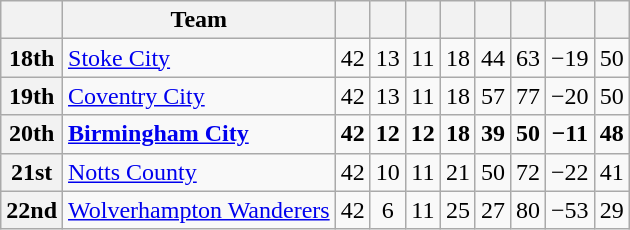<table class="wikitable" style="text-align:center">
<tr>
<th scope="col"></th>
<th scope="col">Team</th>
<th scope="col"></th>
<th scope="col"></th>
<th scope="col"></th>
<th scope="col"></th>
<th scope="col"></th>
<th scope="col"></th>
<th scope="col"></th>
<th scope="col"></th>
</tr>
<tr>
<th scope="row">18th</th>
<td align="left"><a href='#'>Stoke City</a></td>
<td>42</td>
<td>13</td>
<td>11</td>
<td>18</td>
<td>44</td>
<td>63</td>
<td>−19</td>
<td>50</td>
</tr>
<tr>
<th scope="row">19th</th>
<td align="left"><a href='#'>Coventry City</a></td>
<td>42</td>
<td>13</td>
<td>11</td>
<td>18</td>
<td>57</td>
<td>77</td>
<td>−20</td>
<td>50</td>
</tr>
<tr style="font-weight:bold">
<th scope="row">20th</th>
<td align="left"><a href='#'>Birmingham City</a></td>
<td>42</td>
<td>12</td>
<td>12</td>
<td>18</td>
<td>39</td>
<td>50</td>
<td>−11</td>
<td>48</td>
</tr>
<tr>
<th scope="row">21st</th>
<td align="left"><a href='#'>Notts County</a></td>
<td>42</td>
<td>10</td>
<td>11</td>
<td>21</td>
<td>50</td>
<td>72</td>
<td>−22</td>
<td>41</td>
</tr>
<tr>
<th scope="row">22nd</th>
<td align="left"><a href='#'>Wolverhampton Wanderers</a></td>
<td>42</td>
<td>6</td>
<td>11</td>
<td>25</td>
<td>27</td>
<td>80</td>
<td>−53</td>
<td>29</td>
</tr>
</table>
